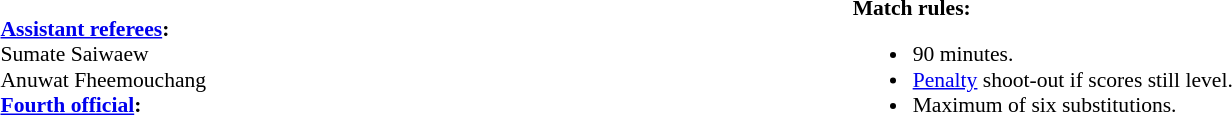<table width=100% style="font-size: 90%">
<tr>
<td><br><strong><a href='#'>Assistant referees</a>:</strong>
<br> Sumate Saiwaew
<br> Anuwat Fheemouchang
<br><strong><a href='#'>Fourth official</a>:</strong>
<br></td>
<td width=55% valign=top><br><strong>Match rules:</strong><ul><li>90 minutes.</li><li><a href='#'>Penalty</a> shoot-out if scores still level.</li><li>Maximum of six substitutions.</li></ul></td>
</tr>
</table>
